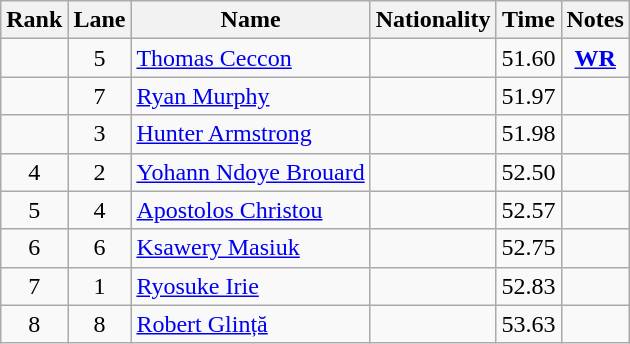<table class="wikitable sortable" style="text-align:center">
<tr>
<th>Rank</th>
<th>Lane</th>
<th>Name</th>
<th>Nationality</th>
<th>Time</th>
<th>Notes</th>
</tr>
<tr>
<td></td>
<td>5</td>
<td align=left><a href='#'>Thomas Ceccon</a></td>
<td align=left></td>
<td>51.60</td>
<td><strong><a href='#'>WR</a></strong></td>
</tr>
<tr>
<td></td>
<td>7</td>
<td align=left><a href='#'>Ryan Murphy</a></td>
<td align=left></td>
<td>51.97</td>
<td></td>
</tr>
<tr>
<td></td>
<td>3</td>
<td align=left><a href='#'>Hunter Armstrong</a></td>
<td align=left></td>
<td>51.98</td>
<td></td>
</tr>
<tr>
<td>4</td>
<td>2</td>
<td align=left><a href='#'>Yohann Ndoye Brouard</a></td>
<td align=left></td>
<td>52.50</td>
<td></td>
</tr>
<tr>
<td>5</td>
<td>4</td>
<td align=left><a href='#'>Apostolos Christou</a></td>
<td align=left></td>
<td>52.57</td>
<td></td>
</tr>
<tr>
<td>6</td>
<td>6</td>
<td align=left><a href='#'>Ksawery Masiuk</a></td>
<td align=left></td>
<td>52.75</td>
<td></td>
</tr>
<tr>
<td>7</td>
<td>1</td>
<td align=left><a href='#'>Ryosuke Irie</a></td>
<td align=left></td>
<td>52.83</td>
<td></td>
</tr>
<tr>
<td>8</td>
<td>8</td>
<td align=left><a href='#'>Robert Glință</a></td>
<td align=left></td>
<td>53.63</td>
<td></td>
</tr>
</table>
